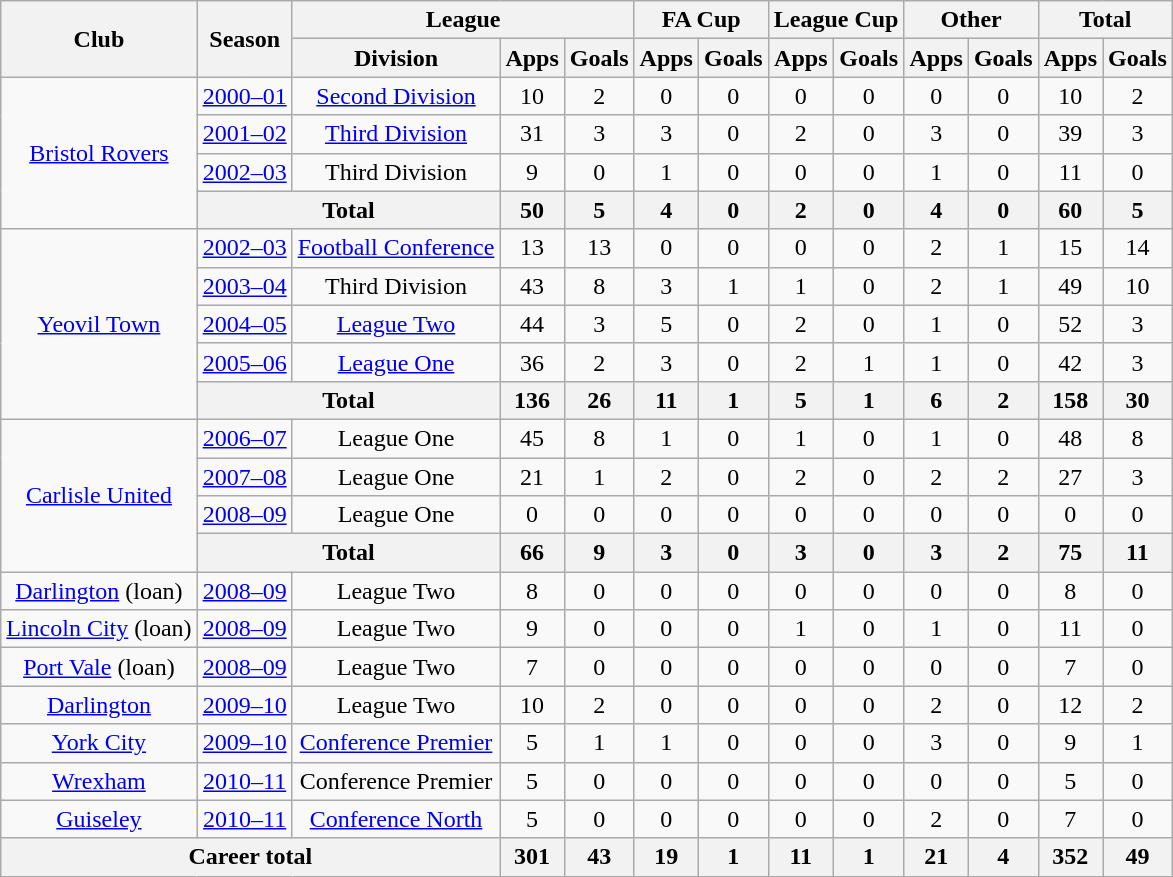<table class="wikitable" style="text-align: center;">
<tr>
<th rowspan="2">Club</th>
<th rowspan="2">Season</th>
<th colspan="3">League</th>
<th colspan="2">FA Cup</th>
<th colspan="2">League Cup</th>
<th colspan="2">Other</th>
<th colspan="2">Total</th>
</tr>
<tr>
<th>Division</th>
<th>Apps</th>
<th>Goals</th>
<th>Apps</th>
<th>Goals</th>
<th>Apps</th>
<th>Goals</th>
<th>Apps</th>
<th>Goals</th>
<th>Apps</th>
<th>Goals</th>
</tr>
<tr>
<td rowspan="4" valign="center"><a href='#'>Bristol Rovers</a></td>
<td><a href='#'>2000–01</a></td>
<td><a href='#'>Second Division</a></td>
<td>10</td>
<td>2</td>
<td>0</td>
<td>0</td>
<td>0</td>
<td>0</td>
<td>0</td>
<td>0</td>
<td>10</td>
<td>2</td>
</tr>
<tr>
<td><a href='#'>2001–02</a></td>
<td><a href='#'>Third Division</a></td>
<td>31</td>
<td>3</td>
<td>3</td>
<td>0</td>
<td>2</td>
<td>0</td>
<td>3</td>
<td>0</td>
<td>39</td>
<td>3</td>
</tr>
<tr>
<td><a href='#'>2002–03</a></td>
<td>Third Division</td>
<td>9</td>
<td>0</td>
<td>1</td>
<td>0</td>
<td>0</td>
<td>0</td>
<td>1</td>
<td>0</td>
<td>11</td>
<td>0</td>
</tr>
<tr>
<th colspan="2">Total</th>
<th>50</th>
<th>5</th>
<th>4</th>
<th>0</th>
<th>2</th>
<th>0</th>
<th>4</th>
<th>0</th>
<th>60</th>
<th>5</th>
</tr>
<tr>
<td rowspan="5" valign="center"><a href='#'>Yeovil Town</a></td>
<td><a href='#'>2002–03</a></td>
<td><a href='#'>Football Conference</a></td>
<td>13</td>
<td>13</td>
<td>0</td>
<td>0</td>
<td>0</td>
<td>0</td>
<td>2</td>
<td>1</td>
<td>15</td>
<td>14</td>
</tr>
<tr>
<td><a href='#'>2003–04</a></td>
<td>Third Division</td>
<td>43</td>
<td>8</td>
<td>3</td>
<td>1</td>
<td>1</td>
<td>0</td>
<td>2</td>
<td>1</td>
<td>49</td>
<td>10</td>
</tr>
<tr>
<td><a href='#'>2004–05</a></td>
<td><a href='#'>League Two</a></td>
<td>44</td>
<td>3</td>
<td>5</td>
<td>0</td>
<td>2</td>
<td>0</td>
<td>1</td>
<td>0</td>
<td>52</td>
<td>3</td>
</tr>
<tr>
<td><a href='#'>2005–06</a></td>
<td><a href='#'>League One</a></td>
<td>36</td>
<td>2</td>
<td>3</td>
<td>0</td>
<td>2</td>
<td>1</td>
<td>1</td>
<td>0</td>
<td>42</td>
<td>3</td>
</tr>
<tr>
<th colspan="2">Total</th>
<th>136</th>
<th>26</th>
<th>11</th>
<th>1</th>
<th>5</th>
<th>1</th>
<th>6</th>
<th>2</th>
<th>158</th>
<th>30</th>
</tr>
<tr>
<td rowspan="4" valign="center"><a href='#'>Carlisle United</a></td>
<td><a href='#'>2006–07</a></td>
<td>League One</td>
<td>45</td>
<td>8</td>
<td>1</td>
<td>0</td>
<td>1</td>
<td>0</td>
<td>1</td>
<td>0</td>
<td>48</td>
<td>8</td>
</tr>
<tr>
<td><a href='#'>2007–08</a></td>
<td>League One</td>
<td>21</td>
<td>1</td>
<td>2</td>
<td>0</td>
<td>2</td>
<td>0</td>
<td>2</td>
<td>2</td>
<td>27</td>
<td>3</td>
</tr>
<tr>
<td><a href='#'>2008–09</a></td>
<td>League One</td>
<td>0</td>
<td>0</td>
<td>0</td>
<td>0</td>
<td>0</td>
<td>0</td>
<td>0</td>
<td>0</td>
<td>0</td>
<td>0</td>
</tr>
<tr>
<th colspan="2">Total</th>
<th>66</th>
<th>9</th>
<th>3</th>
<th>0</th>
<th>3</th>
<th>0</th>
<th>3</th>
<th>2</th>
<th>75</th>
<th>11</th>
</tr>
<tr>
<td rowspan="1" valign="center"><a href='#'>Darlington</a> (loan)</td>
<td><a href='#'>2008–09</a></td>
<td>League Two</td>
<td>8</td>
<td>0</td>
<td>0</td>
<td>0</td>
<td>0</td>
<td>0</td>
<td>0</td>
<td>0</td>
<td>8</td>
<td>0</td>
</tr>
<tr>
<td rowspan="1" valign="center"><a href='#'>Lincoln City</a> (loan)</td>
<td><a href='#'>2008–09</a></td>
<td>League Two</td>
<td>9</td>
<td>0</td>
<td>0</td>
<td>0</td>
<td>1</td>
<td>0</td>
<td>1</td>
<td>0</td>
<td>11</td>
<td>0</td>
</tr>
<tr>
<td rowspan="1" valign="center"><a href='#'>Port Vale</a> (loan)</td>
<td><a href='#'>2008–09</a></td>
<td>League Two</td>
<td>7</td>
<td>0</td>
<td>0</td>
<td>0</td>
<td>0</td>
<td>0</td>
<td>0</td>
<td>0</td>
<td>7</td>
<td>0</td>
</tr>
<tr>
<td rowspan="1" valign="center"><a href='#'>Darlington</a></td>
<td><a href='#'>2009–10</a></td>
<td>League Two</td>
<td>10</td>
<td>2</td>
<td>0</td>
<td>0</td>
<td>0</td>
<td>0</td>
<td>2</td>
<td>0</td>
<td>12</td>
<td>2</td>
</tr>
<tr>
<td rowspan="1" valign="center"><a href='#'>York City</a></td>
<td><a href='#'>2009–10</a></td>
<td><a href='#'>Conference Premier</a></td>
<td>5</td>
<td>1</td>
<td>1</td>
<td>0</td>
<td>0</td>
<td>0</td>
<td>3</td>
<td>0</td>
<td>9</td>
<td>1</td>
</tr>
<tr>
<td rowspan="1" valign="center"><a href='#'>Wrexham</a></td>
<td><a href='#'>2010–11</a></td>
<td>Conference Premier</td>
<td>5</td>
<td>0</td>
<td>0</td>
<td>0</td>
<td>0</td>
<td>0</td>
<td>0</td>
<td>0</td>
<td>5</td>
<td>0</td>
</tr>
<tr>
<td rowspan="1" valign="center"><a href='#'>Guiseley</a></td>
<td><a href='#'>2010–11</a></td>
<td><a href='#'>Conference North</a></td>
<td>5</td>
<td>0</td>
<td>0</td>
<td>0</td>
<td>0</td>
<td>0</td>
<td>2</td>
<td>0</td>
<td>7</td>
<td>0</td>
</tr>
<tr>
<th colspan="3">Career total</th>
<th>301</th>
<th>43</th>
<th>19</th>
<th>1</th>
<th>11</th>
<th>1</th>
<th>21</th>
<th>4</th>
<th>352</th>
<th>49</th>
</tr>
</table>
